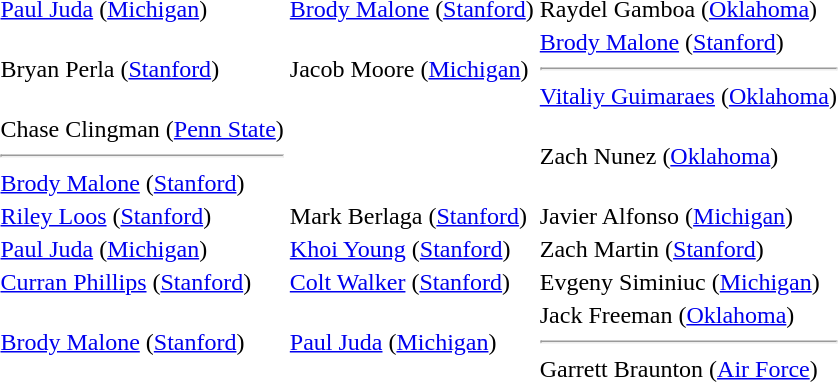<table>
<tr>
<th scope=row style="text-align:left"></th>
<td><a href='#'>Paul Juda</a> (<a href='#'>Michigan</a>)</td>
<td><a href='#'>Brody Malone</a> (<a href='#'>Stanford</a>)</td>
<td>Raydel Gamboa (<a href='#'>Oklahoma</a>)</td>
</tr>
<tr>
<th scope=row style="text-align:left"></th>
<td>Bryan Perla (<a href='#'>Stanford</a>)</td>
<td>Jacob Moore (<a href='#'>Michigan</a>)</td>
<td><a href='#'>Brody Malone</a> (<a href='#'>Stanford</a>)<hr><a href='#'>Vitaliy Guimaraes</a> (<a href='#'>Oklahoma</a>)</td>
</tr>
<tr>
<th scope=row style="text-align:left"></th>
<td>Chase Clingman (<a href='#'>Penn State</a>)<hr><a href='#'>Brody Malone</a> (<a href='#'>Stanford</a>)</td>
<td></td>
<td>Zach Nunez (<a href='#'>Oklahoma</a>)</td>
</tr>
<tr>
<th scope=row style="text-align:left"></th>
<td><a href='#'>Riley Loos</a> (<a href='#'>Stanford</a>)</td>
<td>Mark Berlaga (<a href='#'>Stanford</a>)</td>
<td>Javier Alfonso (<a href='#'>Michigan</a>)</td>
</tr>
<tr>
<th scope=row style="text-align:left"></th>
<td><a href='#'>Paul Juda</a> (<a href='#'>Michigan</a>)</td>
<td><a href='#'>Khoi Young</a> (<a href='#'>Stanford</a>)</td>
<td>Zach Martin (<a href='#'>Stanford</a>)</td>
</tr>
<tr>
<th scope=row style="text-align:left"></th>
<td><a href='#'>Curran Phillips</a> (<a href='#'>Stanford</a>)</td>
<td><a href='#'>Colt Walker</a> (<a href='#'>Stanford</a>)</td>
<td>Evgeny Siminiuc (<a href='#'>Michigan</a>)</td>
</tr>
<tr>
<th scope=row style="text-align:left"></th>
<td><a href='#'>Brody Malone</a> (<a href='#'>Stanford</a>)</td>
<td><a href='#'>Paul Juda</a> (<a href='#'>Michigan</a>)</td>
<td>Jack Freeman (<a href='#'>Oklahoma</a>)<hr>Garrett Braunton (<a href='#'>Air Force</a>)</td>
</tr>
</table>
